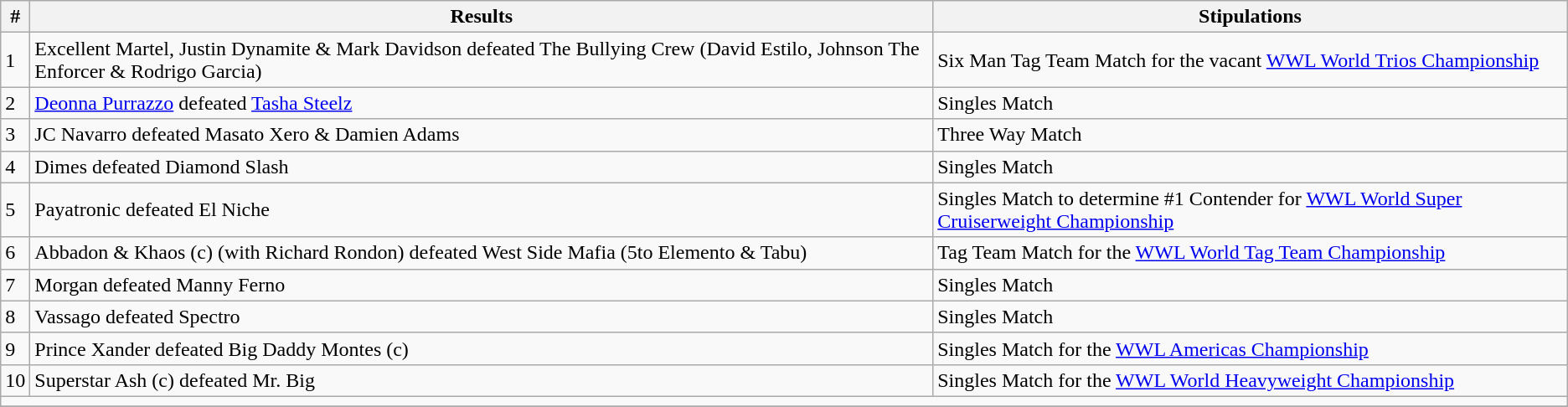<table class="wikitable">
<tr>
<th>#</th>
<th>Results</th>
<th>Stipulations</th>
</tr>
<tr>
<td>1</td>
<td>Excellent Martel, Justin Dynamite & Mark Davidson defeated The Bullying Crew (David Estilo, Johnson The Enforcer & Rodrigo Garcia)</td>
<td>Six Man Tag Team Match for the vacant <a href='#'>WWL World Trios Championship</a></td>
</tr>
<tr>
<td>2</td>
<td><a href='#'>Deonna Purrazzo</a> defeated <a href='#'>Tasha Steelz</a></td>
<td>Singles Match</td>
</tr>
<tr>
<td>3</td>
<td>JC Navarro defeated Masato Xero & Damien Adams</td>
<td>Three Way Match</td>
</tr>
<tr>
<td>4</td>
<td>Dimes defeated Diamond Slash</td>
<td>Singles Match</td>
</tr>
<tr>
<td>5</td>
<td>Payatronic defeated El Niche</td>
<td>Singles Match to determine #1 Contender for <a href='#'>WWL World Super Cruiserweight Championship</a></td>
</tr>
<tr>
<td>6</td>
<td>Abbadon & Khaos (c) (with Richard Rondon) defeated West Side Mafia (5to Elemento & Tabu)</td>
<td>Tag Team Match for the <a href='#'>WWL World Tag Team Championship</a></td>
</tr>
<tr>
<td>7</td>
<td>Morgan defeated Manny Ferno</td>
<td>Singles Match</td>
</tr>
<tr>
<td>8</td>
<td>Vassago defeated Spectro</td>
<td>Singles Match</td>
</tr>
<tr>
<td>9</td>
<td>Prince Xander defeated Big Daddy Montes (c)</td>
<td>Singles Match for the <a href='#'>WWL Americas Championship</a></td>
</tr>
<tr>
<td>10</td>
<td>Superstar Ash (c) defeated Mr. Big</td>
<td>Singles Match for the <a href='#'>WWL World Heavyweight Championship</a></td>
</tr>
<tr>
<td colspan="10"></td>
</tr>
<tr>
</tr>
</table>
